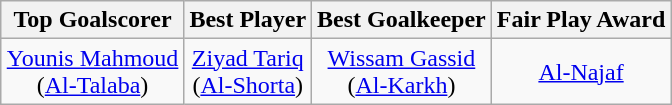<table class="wikitable" style="text-align: center; margin: 0 auto;">
<tr>
<th>Top Goalscorer</th>
<th>Best Player</th>
<th>Best Goalkeeper</th>
<th>Fair Play Award</th>
</tr>
<tr>
<td><a href='#'>Younis Mahmoud</a><br>(<a href='#'>Al-Talaba</a>)</td>
<td><a href='#'>Ziyad Tariq</a><br>(<a href='#'>Al-Shorta</a>)</td>
<td><a href='#'>Wissam Gassid</a><br>(<a href='#'>Al-Karkh</a>)</td>
<td><a href='#'>Al-Najaf</a></td>
</tr>
</table>
